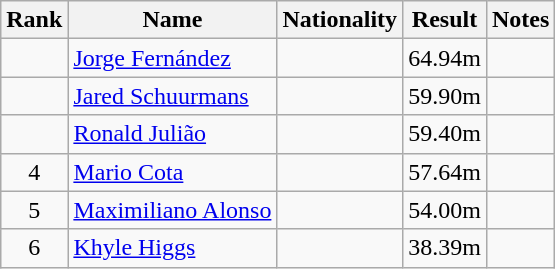<table class="wikitable sortable" style="text-align:center">
<tr>
<th>Rank</th>
<th>Name</th>
<th>Nationality</th>
<th>Result</th>
<th>Notes</th>
</tr>
<tr>
<td></td>
<td align=left><a href='#'>Jorge Fernández</a></td>
<td></td>
<td>64.94m</td>
<td></td>
</tr>
<tr>
<td></td>
<td align=left><a href='#'>Jared Schuurmans</a></td>
<td></td>
<td>59.90m</td>
<td></td>
</tr>
<tr>
<td></td>
<td align=left><a href='#'>Ronald Julião</a></td>
<td></td>
<td>59.40m</td>
<td></td>
</tr>
<tr>
<td>4</td>
<td align=left><a href='#'>Mario Cota</a></td>
<td></td>
<td>57.64m</td>
<td></td>
</tr>
<tr>
<td>5</td>
<td align=left><a href='#'>Maximiliano Alonso</a></td>
<td></td>
<td>54.00m</td>
<td></td>
</tr>
<tr>
<td>6</td>
<td align=left><a href='#'>Khyle Higgs</a></td>
<td></td>
<td>38.39m</td>
<td></td>
</tr>
</table>
